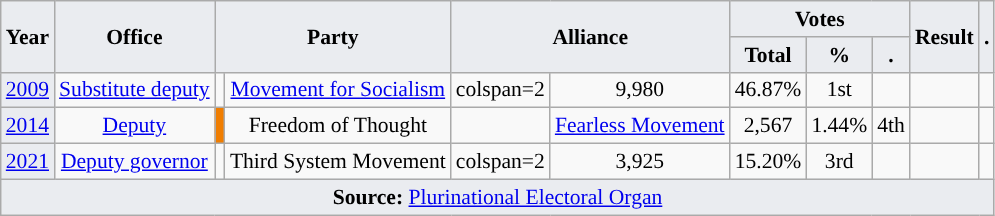<table class="wikitable" style="font-size:90%; text-align:center;">
<tr>
<th style="background-color:#EAECF0;" rowspan=2>Year</th>
<th style="background-color:#EAECF0;" rowspan=2>Office</th>
<th style="background-color:#EAECF0;" colspan=2 rowspan=2>Party</th>
<th style="background-color:#EAECF0;" colspan=2 rowspan=2>Alliance</th>
<th style="background-color:#EAECF0;" colspan=3>Votes</th>
<th style="background-color:#EAECF0;" rowspan=2>Result</th>
<th style="background-color:#EAECF0;" rowspan=2>.</th>
</tr>
<tr>
<th style="background-color:#EAECF0;">Total</th>
<th style="background-color:#EAECF0;">%</th>
<th style="background-color:#EAECF0;">.</th>
</tr>
<tr>
<td style="background-color:#EAECF0;"><a href='#'>2009</a></td>
<td><a href='#'>Substitute deputy</a></td>
<td style="background-color:"></td>
<td><a href='#'>Movement for Socialism</a></td>
<td>colspan=2 </td>
<td>9,980</td>
<td>46.87%</td>
<td>1st</td>
<td></td>
<td></td>
</tr>
<tr>
<td style="background-color:#EAECF0;"><a href='#'>2014</a></td>
<td><a href='#'>Deputy</a></td>
<td style="background-color:#F07D00;"></td>
<td>Freedom of Thought</td>
<td style="background-color:"></td>
<td><a href='#'>Fearless Movement</a></td>
<td>2,567</td>
<td>1.44%</td>
<td>4th</td>
<td></td>
<td></td>
</tr>
<tr>
<td style="background-color:#EAECF0;"><a href='#'>2021</a></td>
<td><a href='#'>Deputy governor</a></td>
<td style="background-color:"></td>
<td>Third System Movement</td>
<td>colspan=2 </td>
<td>3,925</td>
<td>15.20%</td>
<td>3rd</td>
<td></td>
<td></td>
</tr>
<tr>
<td style="background-color:#EAECF0;" colspan=11><strong>Source:</strong> <a href='#'>Plurinational Electoral Organ</a>  </td>
</tr>
</table>
